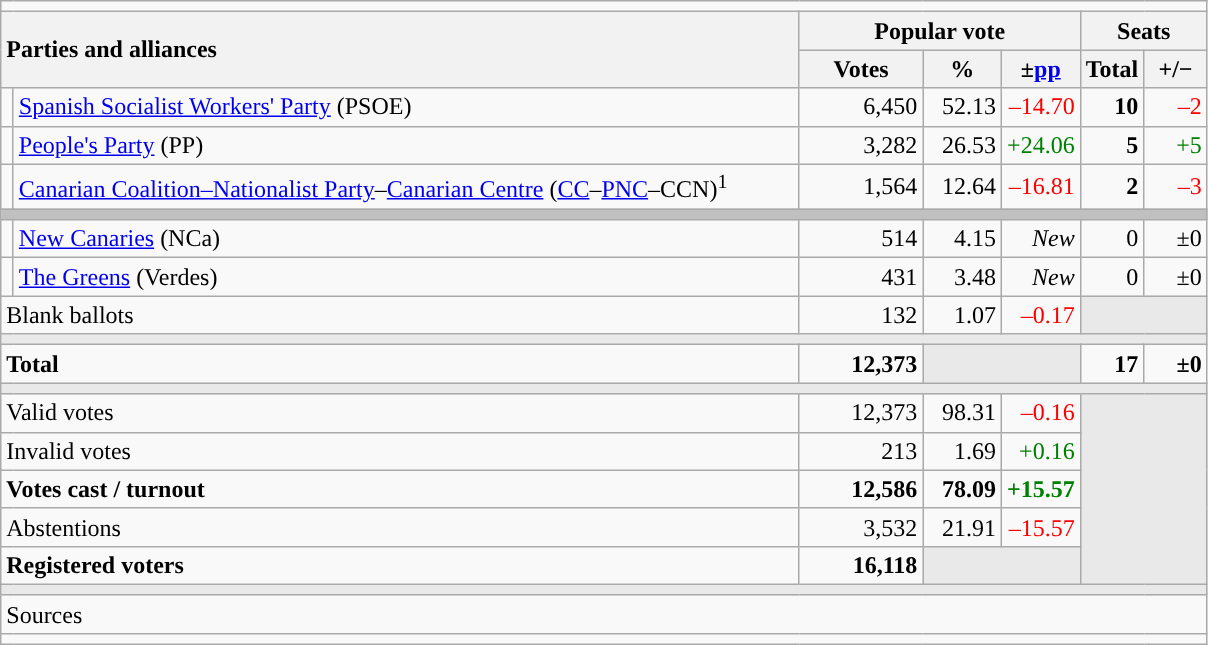<table class="wikitable" style="text-align:right;">
<tr>
<td colspan="7"></td>
</tr>
<tr>
<th style="text-align:left;" rowspan="2" colspan="2" width="525">Parties and alliances</th>
<th colspan="3">Popular vote</th>
<th colspan="2">Seats</th>
</tr>
<tr>
<th width="75">Votes</th>
<th width="45">%</th>
<th width="45">±<a href='#'>pp</a></th>
<th width="35">Total</th>
<th width="35">+/−</th>
</tr>
<tr>
<td width="1" style="color:inherit;background:"></td>
<td align="left"><a href='#'>Spanish Socialist Workers' Party</a> (PSOE)</td>
<td>6,450</td>
<td>52.13</td>
<td style="color:red;">–14.70</td>
<td><strong>10</strong></td>
<td style="color:red;">–2</td>
</tr>
<tr>
<td style="color:inherit;background:"></td>
<td align="left"><a href='#'>People's Party</a> (PP)</td>
<td>3,282</td>
<td>26.53</td>
<td style="color:green;">+24.06</td>
<td><strong>5</strong></td>
<td style="color:green;">+5</td>
</tr>
<tr>
<td style="color:inherit;background:"></td>
<td align="left"><a href='#'>Canarian Coalition–Nationalist Party</a>–<a href='#'>Canarian Centre</a> (<a href='#'>CC</a>–<a href='#'>PNC</a>–CCN)<sup>1</sup></td>
<td>1,564</td>
<td>12.64</td>
<td style="color:red;">–16.81</td>
<td><strong>2</strong></td>
<td style="color:red;">–3</td>
</tr>
<tr>
<td colspan="7" bgcolor="#C0C0C0"></td>
</tr>
<tr>
<td style="color:inherit;background:"></td>
<td align="left"><a href='#'>New Canaries</a> (NCa)</td>
<td>514</td>
<td>4.15</td>
<td><em>New</em></td>
<td>0</td>
<td>±0</td>
</tr>
<tr>
<td style="color:inherit;background:"></td>
<td align="left"><a href='#'>The Greens</a> (Verdes)</td>
<td>431</td>
<td>3.48</td>
<td><em>New</em></td>
<td>0</td>
<td>±0</td>
</tr>
<tr>
<td align="left" colspan="2">Blank ballots</td>
<td>132</td>
<td>1.07</td>
<td style="color:red;">–0.17</td>
<td bgcolor="#E9E9E9" colspan="2"></td>
</tr>
<tr>
<td colspan="7" bgcolor="#E9E9E9"></td>
</tr>
<tr style="font-weight:bold;">
<td align="left" colspan="2">Total</td>
<td>12,373</td>
<td bgcolor="#E9E9E9" colspan="2"></td>
<td>17</td>
<td>±0</td>
</tr>
<tr>
<td colspan="7" bgcolor="#E9E9E9"></td>
</tr>
<tr>
<td align="left" colspan="2">Valid votes</td>
<td>12,373</td>
<td>98.31</td>
<td style="color:red;">–0.16</td>
<td bgcolor="#E9E9E9" colspan="2" rowspan="5"></td>
</tr>
<tr>
<td align="left" colspan="2">Invalid votes</td>
<td>213</td>
<td>1.69</td>
<td style="color:green;">+0.16</td>
</tr>
<tr style="font-weight:bold;">
<td align="left" colspan="2">Votes cast / turnout</td>
<td>12,586</td>
<td>78.09</td>
<td style="color:green;">+15.57</td>
</tr>
<tr>
<td align="left" colspan="2">Abstentions</td>
<td>3,532</td>
<td>21.91</td>
<td style="color:red;">–15.57</td>
</tr>
<tr style="font-weight:bold;">
<td align="left" colspan="2">Registered voters</td>
<td>16,118</td>
<td bgcolor="#E9E9E9" colspan="2"></td>
</tr>
<tr>
<td colspan="7" bgcolor="#E9E9E9"></td>
</tr>
<tr>
<td align="left" colspan="7">Sources</td>
</tr>
<tr>
<td colspan="7" style="text-align:left; max-width:790px;"></td>
</tr>
</table>
